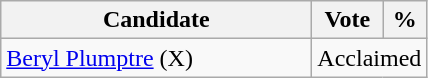<table class="wikitable">
<tr>
<th bgcolor="#DDDDFF" width="200px">Candidate</th>
<th bgcolor="#DDDDFF">Vote</th>
<th bgcolor="#DDDDFF">%</th>
</tr>
<tr>
<td><a href='#'>Beryl Plumptre</a> (X)</td>
<td colspan="2">Acclaimed</td>
</tr>
</table>
